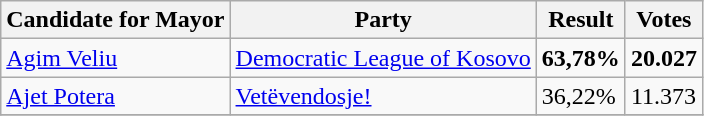<table class=wikitable>
<tr>
<th>Candidate for Mayor</th>
<th>Party</th>
<th>Result</th>
<th>Votes</th>
</tr>
<tr>
<td><a href='#'>Agim Veliu</a></td>
<td><a href='#'>Democratic League of Kosovo</a></td>
<td><strong>63,78%</strong></td>
<td><strong>20.027</strong></td>
</tr>
<tr>
<td><a href='#'>Ajet Potera</a></td>
<td><a href='#'>Vetëvendosje!</a></td>
<td>36,22%</td>
<td>11.373</td>
</tr>
<tr>
</tr>
</table>
